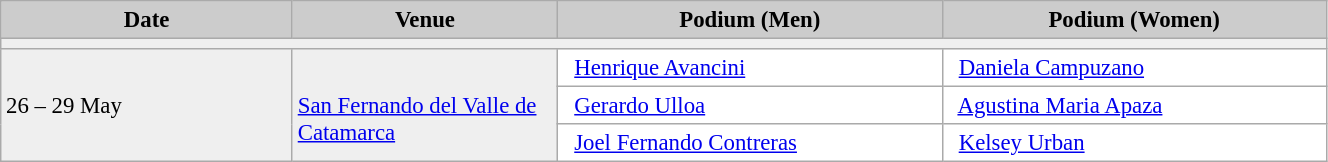<table class="wikitable" width=70% bgcolor="#f7f8ff" cellpadding="3" cellspacing="0" border="1" style="font-size: 95%; border: gray solid 1px; border-collapse: collapse;">
<tr bgcolor="#CCCCCC">
<td align="center"><strong>Date</strong></td>
<td width=20% align="center"><strong>Venue</strong></td>
<td width=29% align="center"><strong>Podium (Men)</strong></td>
<td width=29% align="center"><strong>Podium (Women)</strong></td>
</tr>
<tr bgcolor="#EFEFEF">
<td colspan=4></td>
</tr>
<tr bgcolor="#EFEFEF">
<td rowspan=3>26 – 29 May</td>
<td rowspan=3><br><a href='#'>San Fernando del Valle de Catamarca</a></td>
<td bgcolor="#ffffff">    <a href='#'>Henrique Avancini</a></td>
<td bgcolor="#ffffff">    <a href='#'>Daniela Campuzano</a></td>
</tr>
<tr>
<td bgcolor="#ffffff">    <a href='#'>Gerardo Ulloa</a></td>
<td bgcolor="#ffffff">    <a href='#'>Agustina Maria Apaza</a></td>
</tr>
<tr>
<td bgcolor="#ffffff">    <a href='#'>Joel Fernando Contreras</a></td>
<td bgcolor="#ffffff">    <a href='#'>Kelsey Urban</a></td>
</tr>
</table>
